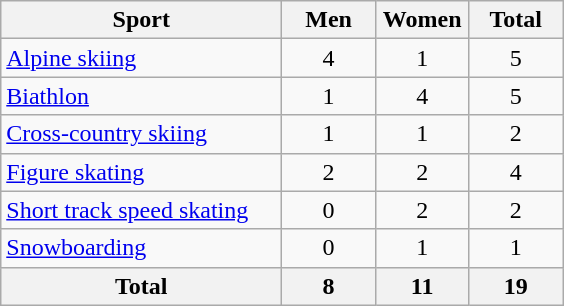<table class="wikitable sortable" style="text-align:center;">
<tr>
<th width=180>Sport</th>
<th width=55>Men</th>
<th width=55>Women</th>
<th width=55>Total</th>
</tr>
<tr>
<td align=left><a href='#'>Alpine skiing</a></td>
<td>4</td>
<td>1</td>
<td>5</td>
</tr>
<tr>
<td align=left><a href='#'>Biathlon</a></td>
<td>1</td>
<td>4</td>
<td>5</td>
</tr>
<tr>
<td align=left><a href='#'>Cross-country skiing</a></td>
<td>1</td>
<td>1</td>
<td>2</td>
</tr>
<tr>
<td align=left><a href='#'>Figure skating</a></td>
<td>2</td>
<td>2</td>
<td>4</td>
</tr>
<tr>
<td align=left><a href='#'>Short track speed skating</a></td>
<td>0</td>
<td>2</td>
<td>2</td>
</tr>
<tr>
<td align=left><a href='#'>Snowboarding</a></td>
<td>0</td>
<td>1</td>
<td>1</td>
</tr>
<tr>
<th>Total</th>
<th>8</th>
<th>11</th>
<th>19</th>
</tr>
</table>
